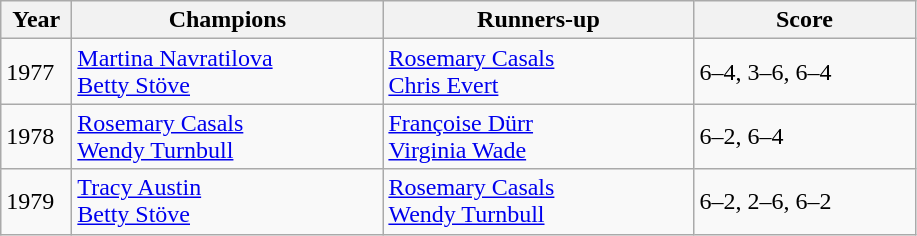<table class=wikitable>
<tr>
<th style="width:40px">Year</th>
<th style="width:200px">Champions</th>
<th style="width:200px">Runners-up</th>
<th style="width:140px" class="unsortable">Score</th>
</tr>
<tr>
<td>1977</td>
<td> <a href='#'>Martina Navratilova</a> <br>  <a href='#'>Betty Stöve</a></td>
<td> <a href='#'>Rosemary Casals</a> <br>  <a href='#'>Chris Evert</a></td>
<td>6–4, 3–6, 6–4</td>
</tr>
<tr>
<td>1978</td>
<td> <a href='#'>Rosemary Casals</a> <br>  <a href='#'>Wendy Turnbull</a></td>
<td> <a href='#'>Françoise Dürr</a> <br>  <a href='#'>Virginia Wade</a></td>
<td>6–2, 6–4</td>
</tr>
<tr>
<td>1979</td>
<td> <a href='#'>Tracy Austin</a> <br>  <a href='#'>Betty Stöve</a></td>
<td> <a href='#'>Rosemary Casals</a> <br>  <a href='#'>Wendy Turnbull</a></td>
<td>6–2, 2–6, 6–2</td>
</tr>
</table>
